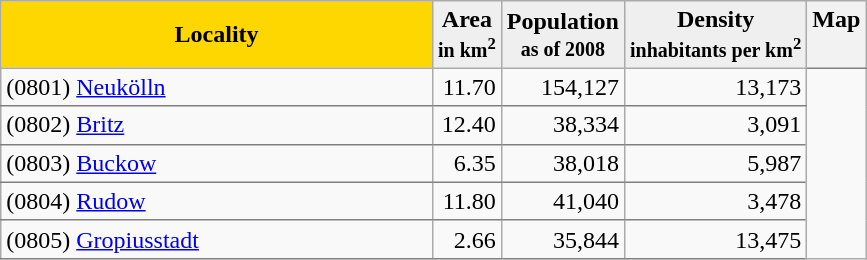<table class="sortable wikitable" style="float:left;">
<tr>
<th style="background:gold;">Locality</th>
<th style="background:#efefef;">Area <br><small>in km<sup>2</sup></small></th>
<th style="background:#efefef;">Population <br><small>as of 2008</small></th>
<th style="background:#efefef;">Density <small><br>inhabitants per km<sup>2</sup></small></th>
<th rowspan"6"  style="border-bottom:1px solid gray; vertical-align:top;" class="unsortable">Map</th>
</tr>
<tr>
<td style="border-bottom:1px solid gray;"> (0801) <a href='#'>Neukölln</a></td>
<td style="border-bottom:1px solid gray; text-align:right;">11.70</td>
<td style="border-bottom:1px solid gray; text-align:right;">154,127</td>
<td style="border-bottom:1px solid gray; text-align:right;">13,173</td>
<td rowspan="5"></td>
</tr>
<tr>
<td style="border-bottom:1px solid gray;"> (0802) <a href='#'>Britz</a></td>
<td style="border-bottom:1px solid gray; text-align:right;">12.40</td>
<td style="border-bottom:1px solid gray; text-align:right;">38,334</td>
<td style="border-bottom:1px solid gray; text-align:right;">3,091</td>
</tr>
<tr>
<td style="border-bottom:1px solid gray;"> (0803) <a href='#'>Buckow</a></td>
<td style="border-bottom:1px solid gray; text-align:right;">6.35</td>
<td style="border-bottom:1px solid gray; text-align:right;">38,018</td>
<td style="border-bottom:1px solid gray; text-align:right;">5,987</td>
</tr>
<tr>
<td style="border-bottom:1px solid gray;"> (0804) <a href='#'>Rudow</a></td>
<td style="border-bottom:1px solid gray; text-align:right;">11.80</td>
<td style="border-bottom:1px solid gray; text-align:right;">41,040</td>
<td style="border-bottom:1px solid gray; text-align:right;">3,478</td>
</tr>
<tr>
<td style="border-bottom:1px solid gray;"> (0805) <a href='#'>Gropiusstadt</a>                                      </td>
<td style="border-bottom:1px solid gray; text-align:right;">2.66</td>
<td style="border-bottom:1px solid gray; text-align:right;">35,844</td>
<td style="border-bottom:1px solid gray; text-align:right;">13,475</td>
</tr>
</table>
